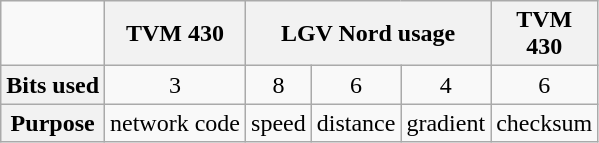<table class="wikitable">
<tr>
<td></td>
<th>TVM 430</th>
<th colspan="3">LGV Nord usage</th>
<th>TVM 430</th>
</tr>
<tr>
<th align="left" width="12em">Bits used</th>
<td align="center" width="6em">3</td>
<td align="center" width="16em">8</td>
<td align="center" width="12em">6</td>
<td align="center" width="8em">4</td>
<td align="center" width="12em">6</td>
</tr>
<tr>
<th align="left">Purpose</th>
<td align="center">network code</td>
<td align="center">speed</td>
<td align="center">distance</td>
<td align="center">gradient</td>
<td align="center">checksum</td>
</tr>
</table>
